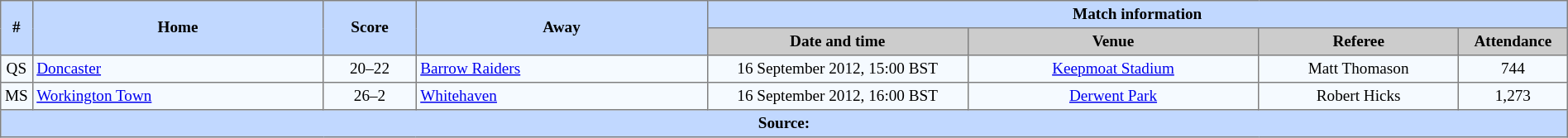<table border=1 style="border-collapse:collapse; font-size:80%; text-align:center;" cellpadding=3 cellspacing=0 width=100%>
<tr bgcolor=#C1D8FF>
<th rowspan=2>#</th>
<th rowspan=2 width=19%>Home</th>
<th rowspan=2 width=6%>Score</th>
<th rowspan=2 width=19%>Away</th>
<th colspan=6>Match information</th>
</tr>
<tr bgcolor=#CCCCCC>
<th width=17%>Date and time</th>
<th width=19%>Venue</th>
<th width=13%>Referee</th>
<th width=7%>Attendance</th>
</tr>
<tr bgcolor=#F5FAFF>
<td>QS</td>
<td align=left> <a href='#'>Doncaster</a></td>
<td>20–22</td>
<td align=left> <a href='#'>Barrow Raiders</a></td>
<td>16 September 2012, 15:00 BST</td>
<td><a href='#'>Keepmoat Stadium</a></td>
<td>Matt Thomason</td>
<td>744</td>
</tr>
<tr bgcolor=#F5FAFF>
<td>MS</td>
<td align=left> <a href='#'>Workington Town</a></td>
<td>26–2</td>
<td align=left> <a href='#'>Whitehaven</a></td>
<td>16 September 2012, 16:00 BST</td>
<td><a href='#'>Derwent Park</a></td>
<td>Robert Hicks</td>
<td>1,273</td>
</tr>
<tr bgcolor=#C1D8FF>
<th colspan="10">Source:</th>
</tr>
</table>
